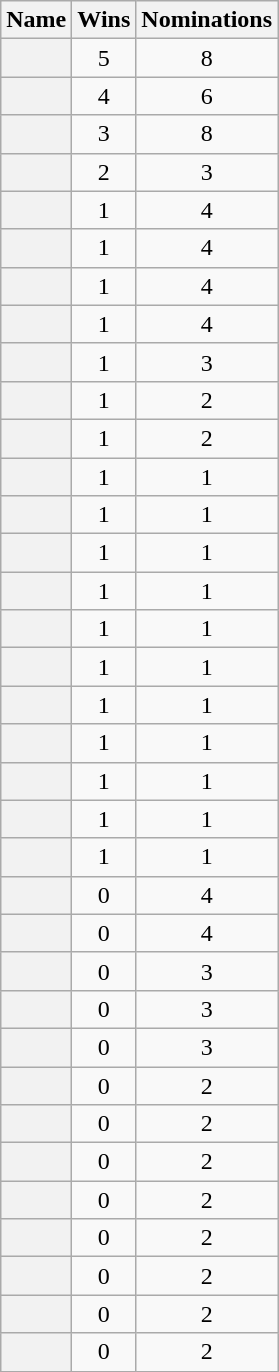<table class="sortable wikitable plainrowheaders" style="text-align:center">
<tr>
<th scope=col>Name</th>
<th scope=col data-sort-type="number">Wins</th>
<th scope=col data-sort-type="number">Nominations</th>
</tr>
<tr>
<th scope=row></th>
<td>5</td>
<td>8</td>
</tr>
<tr>
<th scope=row></th>
<td>4</td>
<td>6</td>
</tr>
<tr>
<th scope=row></th>
<td>3</td>
<td>8</td>
</tr>
<tr>
<th scope=row></th>
<td>2</td>
<td>3</td>
</tr>
<tr>
<th scope=row></th>
<td>1</td>
<td>4</td>
</tr>
<tr>
<th scope=row></th>
<td>1</td>
<td>4</td>
</tr>
<tr>
<th scope=row></th>
<td>1</td>
<td>4</td>
</tr>
<tr>
<th scope=row></th>
<td>1</td>
<td>4</td>
</tr>
<tr>
<th scope=row></th>
<td>1</td>
<td>3</td>
</tr>
<tr>
<th scope=row></th>
<td>1</td>
<td>2</td>
</tr>
<tr>
<th scope=row></th>
<td>1</td>
<td>2</td>
</tr>
<tr>
<th scope=row></th>
<td>1</td>
<td>1</td>
</tr>
<tr>
<th scope=row></th>
<td>1</td>
<td>1</td>
</tr>
<tr>
<th scope=row></th>
<td>1</td>
<td>1</td>
</tr>
<tr>
<th scope=row></th>
<td>1</td>
<td>1</td>
</tr>
<tr>
<th scope=row></th>
<td>1</td>
<td>1</td>
</tr>
<tr>
<th scope=row></th>
<td>1</td>
<td>1</td>
</tr>
<tr>
<th scope=row></th>
<td>1</td>
<td>1</td>
</tr>
<tr>
<th scope=row></th>
<td>1</td>
<td>1</td>
</tr>
<tr>
<th scope=row></th>
<td>1</td>
<td>1</td>
</tr>
<tr>
<th scope=row></th>
<td>1</td>
<td>1</td>
</tr>
<tr>
<th scope=row></th>
<td>1</td>
<td>1</td>
</tr>
<tr>
<th scope=row></th>
<td>0</td>
<td>4</td>
</tr>
<tr>
<th scope=row></th>
<td>0</td>
<td>4</td>
</tr>
<tr>
<th scope=row></th>
<td>0</td>
<td>3</td>
</tr>
<tr>
<th scope=row></th>
<td>0</td>
<td>3</td>
</tr>
<tr>
<th scope=row></th>
<td>0</td>
<td>3</td>
</tr>
<tr>
<th scope=row></th>
<td>0</td>
<td>2</td>
</tr>
<tr>
<th scope=row></th>
<td>0</td>
<td>2</td>
</tr>
<tr>
<th scope=row></th>
<td>0</td>
<td>2</td>
</tr>
<tr>
<th scope=row></th>
<td>0</td>
<td>2</td>
</tr>
<tr>
<th scope=row></th>
<td>0</td>
<td>2</td>
</tr>
<tr>
<th scope=row></th>
<td>0</td>
<td>2</td>
</tr>
<tr>
<th scope=row></th>
<td>0</td>
<td>2</td>
</tr>
<tr>
<th scope=row></th>
<td>0</td>
<td>2</td>
</tr>
<tr>
</tr>
</table>
